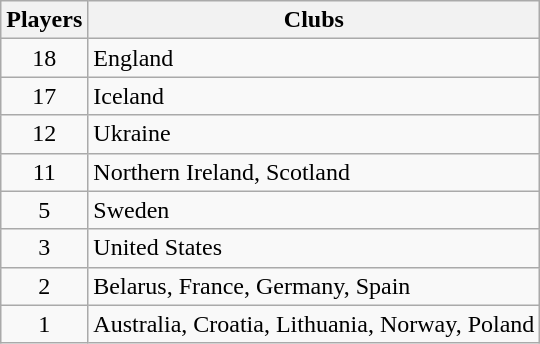<table class="wikitable">
<tr>
<th>Players</th>
<th>Clubs</th>
</tr>
<tr>
<td align="center">18</td>
<td> England</td>
</tr>
<tr>
<td align="center">17</td>
<td> Iceland</td>
</tr>
<tr>
<td align="center">12</td>
<td> Ukraine</td>
</tr>
<tr>
<td align="center">11</td>
<td> Northern Ireland,  Scotland</td>
</tr>
<tr>
<td align="center">5</td>
<td> Sweden</td>
</tr>
<tr>
<td align="center">3</td>
<td> United States</td>
</tr>
<tr>
<td align="center">2</td>
<td> Belarus,  France,  Germany,  Spain</td>
</tr>
<tr>
<td align="center">1</td>
<td> Australia,  Croatia,  Lithuania,  Norway,  Poland</td>
</tr>
</table>
